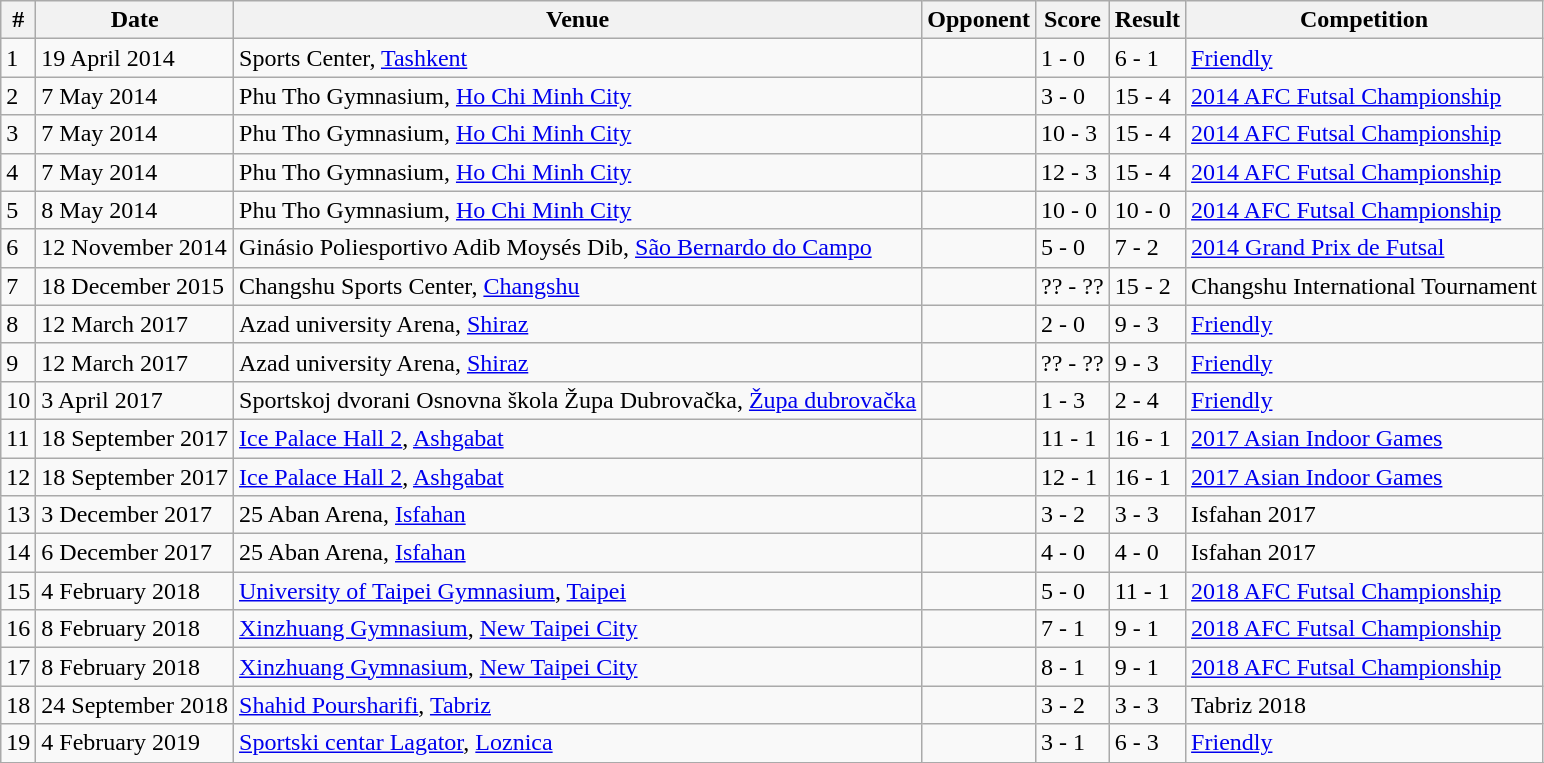<table class="wikitable">
<tr>
<th>#</th>
<th>Date</th>
<th>Venue</th>
<th>Opponent</th>
<th>Score</th>
<th>Result</th>
<th>Competition</th>
</tr>
<tr>
<td>1</td>
<td>19 April 2014</td>
<td> Sports Center, <a href='#'>Tashkent</a></td>
<td></td>
<td>1 - 0</td>
<td>6 - 1</td>
<td><a href='#'>Friendly</a></td>
</tr>
<tr>
<td>2</td>
<td>7 May 2014</td>
<td> Phu Tho Gymnasium, <a href='#'>Ho Chi Minh City</a></td>
<td></td>
<td>3 - 0</td>
<td>15 - 4</td>
<td><a href='#'>2014 AFC Futsal Championship</a></td>
</tr>
<tr>
<td>3</td>
<td>7 May 2014</td>
<td> Phu Tho Gymnasium, <a href='#'>Ho Chi Minh City</a></td>
<td></td>
<td>10 - 3</td>
<td>15 - 4</td>
<td><a href='#'>2014 AFC Futsal Championship</a></td>
</tr>
<tr>
<td>4</td>
<td>7 May 2014</td>
<td> Phu Tho Gymnasium, <a href='#'>Ho Chi Minh City</a></td>
<td></td>
<td>12 - 3</td>
<td>15 - 4</td>
<td><a href='#'>2014 AFC Futsal Championship</a></td>
</tr>
<tr>
<td>5</td>
<td>8 May 2014</td>
<td> Phu Tho Gymnasium, <a href='#'>Ho Chi Minh City</a></td>
<td></td>
<td>10 - 0</td>
<td>10 - 0</td>
<td><a href='#'>2014 AFC Futsal Championship</a></td>
</tr>
<tr>
<td>6</td>
<td>12 November 2014</td>
<td> Ginásio Poliesportivo Adib Moysés Dib, <a href='#'>São Bernardo do Campo</a></td>
<td></td>
<td>5 - 0</td>
<td>7 - 2</td>
<td><a href='#'>2014 Grand Prix de Futsal</a></td>
</tr>
<tr>
<td>7</td>
<td>18 December 2015</td>
<td> Changshu Sports Center, <a href='#'>Changshu</a></td>
<td></td>
<td>?? - ??</td>
<td>15 - 2</td>
<td>Changshu International Tournament</td>
</tr>
<tr>
<td>8</td>
<td>12 March 2017</td>
<td> Azad university Arena, <a href='#'>Shiraz</a></td>
<td></td>
<td>2 - 0</td>
<td>9 - 3</td>
<td><a href='#'>Friendly</a></td>
</tr>
<tr>
<td>9</td>
<td>12 March 2017</td>
<td> Azad university Arena, <a href='#'>Shiraz</a></td>
<td></td>
<td>?? - ??</td>
<td>9 - 3</td>
<td><a href='#'>Friendly</a></td>
</tr>
<tr>
<td>10</td>
<td>3 April 2017</td>
<td> Sportskoj dvorani Osnovna škola Župa Dubrovačka, <a href='#'>Župa dubrovačka</a></td>
<td></td>
<td>1 - 3</td>
<td>2 - 4</td>
<td><a href='#'>Friendly</a></td>
</tr>
<tr>
<td>11</td>
<td>18 September 2017</td>
<td> <a href='#'>Ice Palace Hall 2</a>, <a href='#'>Ashgabat</a></td>
<td></td>
<td>11 - 1</td>
<td>16 - 1</td>
<td><a href='#'>2017 Asian Indoor Games</a></td>
</tr>
<tr>
<td>12</td>
<td>18 September 2017</td>
<td> <a href='#'>Ice Palace Hall 2</a>, <a href='#'>Ashgabat</a></td>
<td></td>
<td>12 - 1</td>
<td>16 - 1</td>
<td><a href='#'>2017 Asian Indoor Games</a></td>
</tr>
<tr>
<td>13</td>
<td>3 December 2017</td>
<td> 25 Aban Arena, <a href='#'>Isfahan</a></td>
<td></td>
<td>3 - 2</td>
<td>3 - 3</td>
<td>Isfahan 2017</td>
</tr>
<tr>
<td>14</td>
<td>6 December 2017</td>
<td> 25 Aban Arena, <a href='#'>Isfahan</a></td>
<td></td>
<td>4 - 0</td>
<td>4 - 0</td>
<td>Isfahan 2017</td>
</tr>
<tr>
<td>15</td>
<td>4 February 2018</td>
<td> <a href='#'>University of Taipei Gymnasium</a>, <a href='#'>Taipei</a></td>
<td></td>
<td>5 - 0</td>
<td>11 - 1</td>
<td><a href='#'>2018 AFC Futsal Championship</a></td>
</tr>
<tr>
<td>16</td>
<td>8 February 2018</td>
<td> <a href='#'>Xinzhuang Gymnasium</a>, <a href='#'>New Taipei City</a></td>
<td></td>
<td>7 - 1</td>
<td>9 - 1</td>
<td><a href='#'>2018 AFC Futsal Championship</a></td>
</tr>
<tr>
<td>17</td>
<td>8 February 2018</td>
<td> <a href='#'>Xinzhuang Gymnasium</a>, <a href='#'>New Taipei City</a></td>
<td></td>
<td>8 - 1</td>
<td>9 - 1</td>
<td><a href='#'>2018 AFC Futsal Championship</a></td>
</tr>
<tr>
<td>18</td>
<td>24 September 2018</td>
<td> <a href='#'>Shahid Poursharifi</a>, <a href='#'>Tabriz</a></td>
<td></td>
<td>3 - 2</td>
<td>3 - 3</td>
<td>Tabriz 2018</td>
</tr>
<tr>
<td>19</td>
<td>4 February 2019</td>
<td> <a href='#'>Sportski centar Lagator</a>, <a href='#'>Loznica</a></td>
<td></td>
<td>3 - 1</td>
<td>6 - 3</td>
<td><a href='#'>Friendly</a></td>
</tr>
<tr>
</tr>
</table>
